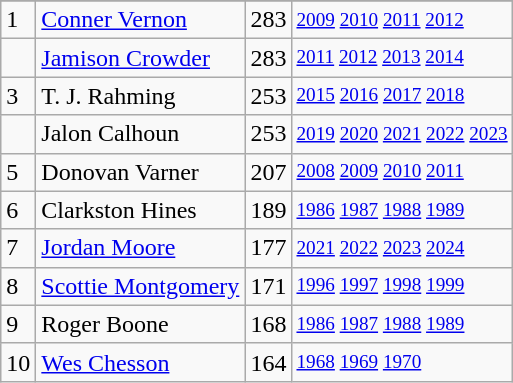<table class="wikitable">
<tr>
</tr>
<tr>
<td>1</td>
<td><a href='#'>Conner Vernon</a></td>
<td>283</td>
<td style="font-size:80%;"><a href='#'>2009</a> <a href='#'>2010</a> <a href='#'>2011</a> <a href='#'>2012</a></td>
</tr>
<tr>
<td></td>
<td><a href='#'>Jamison Crowder</a></td>
<td>283</td>
<td style="font-size:80%;"><a href='#'>2011</a> <a href='#'>2012</a> <a href='#'>2013</a> <a href='#'>2014</a></td>
</tr>
<tr>
<td>3</td>
<td>T. J. Rahming</td>
<td>253</td>
<td style="font-size:80%;"><a href='#'>2015</a> <a href='#'>2016</a> <a href='#'>2017</a> <a href='#'>2018</a></td>
</tr>
<tr>
<td></td>
<td>Jalon Calhoun</td>
<td>253</td>
<td style="font-size:80%;"><a href='#'>2019</a> <a href='#'>2020</a> <a href='#'>2021</a> <a href='#'>2022</a> <a href='#'>2023</a></td>
</tr>
<tr>
<td>5</td>
<td>Donovan Varner</td>
<td>207</td>
<td style="font-size:80%;"><a href='#'>2008</a> <a href='#'>2009</a> <a href='#'>2010</a> <a href='#'>2011</a></td>
</tr>
<tr>
<td>6</td>
<td>Clarkston Hines</td>
<td>189</td>
<td style="font-size:80%;"><a href='#'>1986</a> <a href='#'>1987</a> <a href='#'>1988</a> <a href='#'>1989</a></td>
</tr>
<tr>
<td>7</td>
<td><a href='#'>Jordan Moore</a></td>
<td>177</td>
<td style="font-size:80%;"><a href='#'>2021</a> <a href='#'>2022</a> <a href='#'>2023</a> <a href='#'>2024</a></td>
</tr>
<tr>
<td>8</td>
<td><a href='#'>Scottie Montgomery</a></td>
<td>171</td>
<td style="font-size:80%;"><a href='#'>1996</a> <a href='#'>1997</a> <a href='#'>1998</a> <a href='#'>1999</a></td>
</tr>
<tr>
<td>9</td>
<td>Roger Boone</td>
<td>168</td>
<td style="font-size:80%;"><a href='#'>1986</a> <a href='#'>1987</a> <a href='#'>1988</a> <a href='#'>1989</a></td>
</tr>
<tr>
<td>10</td>
<td><a href='#'>Wes Chesson</a></td>
<td>164</td>
<td style="font-size:80%;"><a href='#'>1968</a> <a href='#'>1969</a> <a href='#'>1970</a></td>
</tr>
</table>
